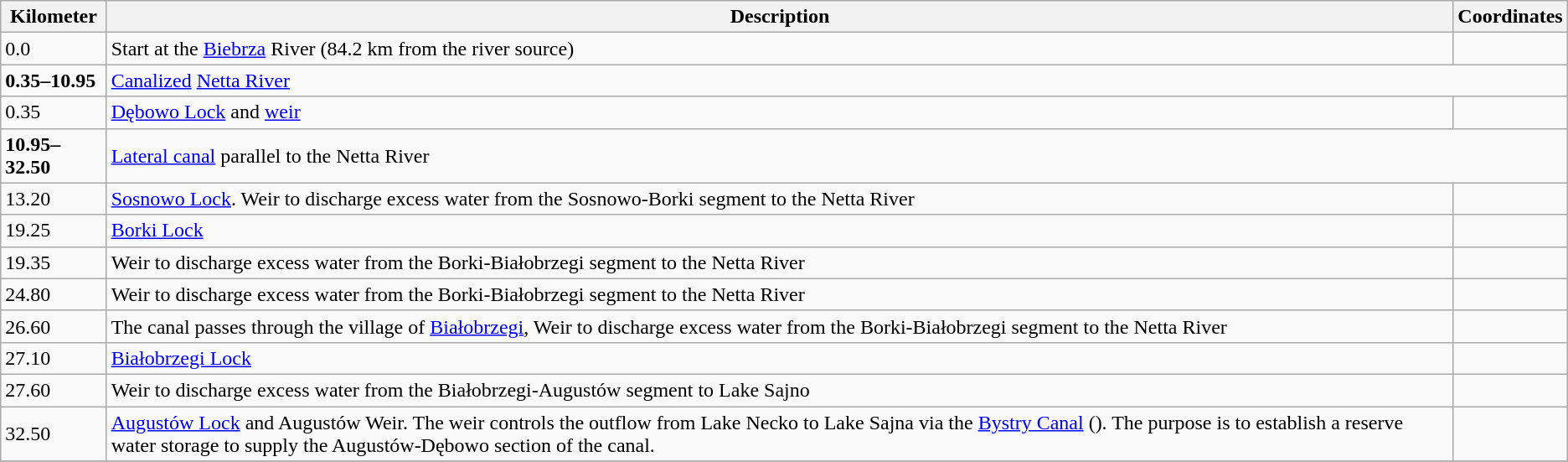<table class="wikitable">
<tr>
<th>Kilometer</th>
<th>Description</th>
<th>Coordinates</th>
</tr>
<tr>
<td>0.0</td>
<td>Start at the <a href='#'>Biebrza</a> River (84.2 km from the river source)</td>
<td></td>
</tr>
<tr>
<td><strong>0.35–10.95</strong></td>
<td colspan="2"><a href='#'>Canalized</a> <a href='#'>Netta River</a></td>
</tr>
<tr>
<td>0.35</td>
<td><a href='#'>Dębowo Lock</a> and <a href='#'>weir</a></td>
<td></td>
</tr>
<tr>
<td><strong>10.95–32.50</strong></td>
<td colspan="2"><a href='#'>Lateral canal</a> parallel to the Netta River</td>
</tr>
<tr>
<td>13.20</td>
<td><a href='#'>Sosnowo Lock</a>. Weir to discharge excess water from the Sosnowo-Borki segment to the Netta River</td>
<td></td>
</tr>
<tr>
<td>19.25</td>
<td><a href='#'>Borki Lock</a></td>
<td></td>
</tr>
<tr>
<td>19.35</td>
<td>Weir to discharge excess water from the Borki-Białobrzegi segment to the Netta River</td>
<td></td>
</tr>
<tr>
<td>24.80</td>
<td>Weir to discharge excess water from the Borki-Białobrzegi segment to the Netta River</td>
<td></td>
</tr>
<tr>
<td>26.60</td>
<td>The canal passes through the village of <a href='#'>Białobrzegi</a>, Weir to discharge excess water from the Borki-Białobrzegi segment to the Netta River</td>
<td></td>
</tr>
<tr>
<td>27.10</td>
<td><a href='#'>Białobrzegi Lock</a></td>
<td></td>
</tr>
<tr>
<td>27.60</td>
<td>Weir to discharge excess water from the Białobrzegi-Augustów segment to Lake Sajno</td>
<td></td>
</tr>
<tr>
<td>32.50</td>
<td><a href='#'>Augustów Lock</a> and Augustów Weir. The weir controls the outflow from Lake Necko to Lake Sajna via the <a href='#'>Bystry Canal</a> (). The purpose is to establish a reserve water storage to supply the Augustów-Dębowo section of the canal.</td>
<td></td>
</tr>
<tr>
</tr>
</table>
